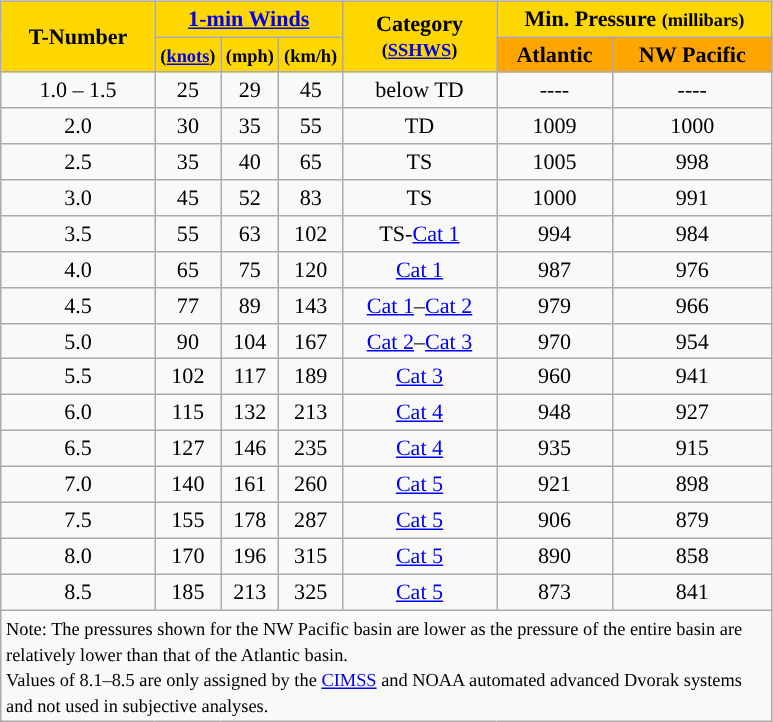<table class="wikitable" style="float:right; margin-left:1.5em; width:35em; text-align:center; font-size: 92%;">
<tr>
<th rowspan=2 width=20% style="background:gold">T-Number</th>
<th colspan=3 width=20% style="background:gold"><a href='#'>1-min Winds</a></th>
<th rowspan=2 width=20% style="background:gold">Category <small>(<a href='#'>SSHWS</a>)</small></th>
<th colspan=2  style="background:gold">Min. Pressure <small>(millibars)</small></th>
</tr>
<tr>
<th style="background:gold"><small>(<a href='#'>knots</a>)</small></th>
<th style="background:gold"><small>(mph)</small></th>
<th style="background:gold"><small>(km/h)</small></th>
<th width=15% style="background:orange">Atlantic</th>
<th style="background:orange">NW Pacific</th>
</tr>
<tr>
<td>1.0 – 1.5</td>
<td>25</td>
<td>29</td>
<td>45</td>
<td style="background: #">below TD</td>
<td>----</td>
<td>----</td>
</tr>
<tr>
<td>2.0</td>
<td>30</td>
<td>35</td>
<td>55</td>
<td style="background: #">TD</td>
<td>1009</td>
<td>1000</td>
</tr>
<tr>
<td>2.5</td>
<td>35</td>
<td>40</td>
<td>65</td>
<td style="background: #">TS</td>
<td>1005</td>
<td>998</td>
</tr>
<tr>
<td>3.0</td>
<td>45</td>
<td>52</td>
<td>83</td>
<td style="background: #">TS</td>
<td>1000</td>
<td>991</td>
</tr>
<tr>
<td>3.5</td>
<td>55</td>
<td>63</td>
<td>102</td>
<td style="background: #">TS-<a href='#'>Cat 1</a></td>
<td>994</td>
<td>984</td>
</tr>
<tr>
<td>4.0</td>
<td>65</td>
<td>75</td>
<td>120</td>
<td style="background: #"><a href='#'>Cat 1</a></td>
<td>987</td>
<td>976</td>
</tr>
<tr>
<td>4.5</td>
<td>77</td>
<td>89</td>
<td>143</td>
<td style="background: #"><a href='#'>Cat 1</a>–<a href='#'>Cat 2</a></td>
<td>979</td>
<td>966</td>
</tr>
<tr>
<td>5.0</td>
<td>90</td>
<td>104</td>
<td>167</td>
<td style="background: #"><a href='#'>Cat 2</a>–<a href='#'>Cat 3</a></td>
<td>970</td>
<td>954</td>
</tr>
<tr>
<td>5.5</td>
<td>102</td>
<td>117</td>
<td>189</td>
<td style="background: #"><a href='#'>Cat 3</a></td>
<td>960</td>
<td>941</td>
</tr>
<tr>
<td>6.0</td>
<td>115</td>
<td>132</td>
<td>213</td>
<td style="background: #"><a href='#'>Cat 4</a></td>
<td>948</td>
<td>927</td>
</tr>
<tr>
<td>6.5</td>
<td>127</td>
<td>146</td>
<td>235</td>
<td style="background: #"><a href='#'>Cat 4</a></td>
<td>935</td>
<td>915</td>
</tr>
<tr>
<td>7.0</td>
<td>140</td>
<td>161</td>
<td>260</td>
<td style="background: #"><a href='#'>Cat 5</a></td>
<td>921</td>
<td>898</td>
</tr>
<tr>
<td>7.5</td>
<td>155</td>
<td>178</td>
<td>287</td>
<td style="background: #"><a href='#'>Cat 5</a></td>
<td>906</td>
<td>879</td>
</tr>
<tr>
<td>8.0</td>
<td>170</td>
<td>196</td>
<td>315</td>
<td style="background: #"><a href='#'>Cat 5</a></td>
<td>890</td>
<td>858</td>
</tr>
<tr>
<td>8.5</td>
<td>185</td>
<td>213</td>
<td>325</td>
<td style="background: #"><a href='#'>Cat 5</a></td>
<td>873</td>
<td>841</td>
</tr>
<tr>
<td colspan="7" align="left"><small>Note: The pressures shown for the NW Pacific basin are lower as the pressure of the entire basin are relatively lower than that of the Atlantic basin.<br>Values of 8.1–8.5 are only assigned by the <a href='#'>CIMSS</a> and NOAA automated advanced Dvorak systems and not used in subjective analyses.</small></td>
</tr>
</table>
